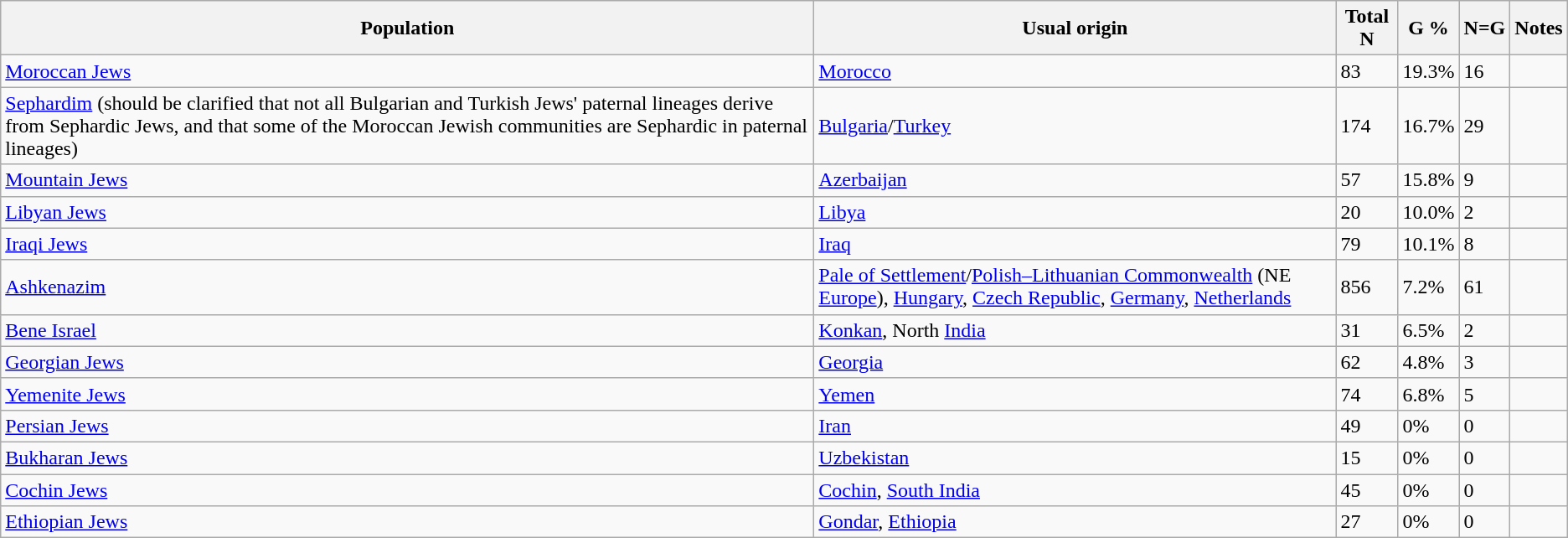<table class="wikitable">
<tr>
<th>Population</th>
<th>Usual origin</th>
<th>Total N</th>
<th>G %</th>
<th>N=G</th>
<th>Notes</th>
</tr>
<tr>
<td><a href='#'>Moroccan Jews</a></td>
<td><a href='#'>Morocco</a></td>
<td>83</td>
<td>19.3%</td>
<td>16</td>
<td></td>
</tr>
<tr>
<td><a href='#'>Sephardim</a> (should be clarified that not all Bulgarian and Turkish Jews' paternal lineages derive from Sephardic Jews, and that some of the Moroccan Jewish communities are Sephardic in paternal lineages)</td>
<td><a href='#'>Bulgaria</a>/<a href='#'>Turkey</a></td>
<td>174</td>
<td>16.7%</td>
<td>29</td>
<td></td>
</tr>
<tr>
<td><a href='#'>Mountain Jews</a></td>
<td><a href='#'>Azerbaijan</a></td>
<td>57</td>
<td>15.8%</td>
<td>9</td>
<td></td>
</tr>
<tr>
<td><a href='#'>Libyan Jews</a></td>
<td><a href='#'>Libya</a></td>
<td>20</td>
<td>10.0%</td>
<td>2</td>
<td></td>
</tr>
<tr>
<td><a href='#'>Iraqi Jews</a></td>
<td><a href='#'>Iraq</a></td>
<td>79</td>
<td>10.1%</td>
<td>8</td>
<td></td>
</tr>
<tr>
<td><a href='#'>Ashkenazim</a></td>
<td><a href='#'>Pale of Settlement</a>/<a href='#'>Polish–Lithuanian Commonwealth</a> (NE <a href='#'>Europe</a>), <a href='#'>Hungary</a>, <a href='#'>Czech Republic</a>, <a href='#'>Germany</a>, <a href='#'>Netherlands</a></td>
<td>856</td>
<td>7.2%</td>
<td>61</td>
<td></td>
</tr>
<tr>
<td><a href='#'>Bene Israel</a></td>
<td><a href='#'>Konkan</a>, North <a href='#'>India</a></td>
<td>31</td>
<td>6.5%</td>
<td>2</td>
<td></td>
</tr>
<tr>
<td><a href='#'>Georgian Jews</a></td>
<td><a href='#'>Georgia</a></td>
<td>62</td>
<td>4.8%</td>
<td>3</td>
<td></td>
</tr>
<tr>
<td><a href='#'>Yemenite Jews</a></td>
<td><a href='#'>Yemen</a></td>
<td>74</td>
<td>6.8%</td>
<td>5</td>
<td></td>
</tr>
<tr>
<td><a href='#'>Persian Jews</a></td>
<td><a href='#'>Iran</a></td>
<td>49</td>
<td>0%</td>
<td>0</td>
<td></td>
</tr>
<tr>
<td><a href='#'>Bukharan Jews</a></td>
<td><a href='#'>Uzbekistan</a></td>
<td>15</td>
<td>0%</td>
<td>0</td>
<td></td>
</tr>
<tr>
<td><a href='#'>Cochin Jews</a></td>
<td><a href='#'>Cochin</a>, <a href='#'>South India</a></td>
<td>45</td>
<td>0%</td>
<td>0</td>
<td></td>
</tr>
<tr>
<td><a href='#'>Ethiopian Jews</a></td>
<td><a href='#'>Gondar</a>, <a href='#'>Ethiopia</a></td>
<td>27</td>
<td>0%</td>
<td>0</td>
<td></td>
</tr>
</table>
